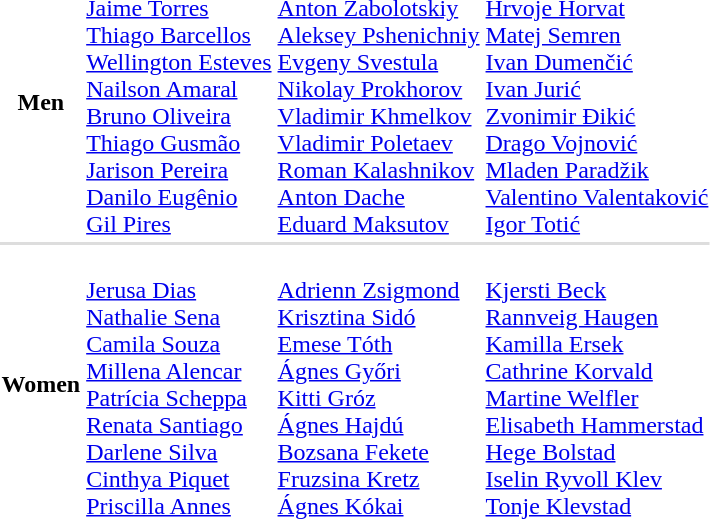<table>
<tr>
<th scope="row">Men</th>
<td><br><a href='#'>Jaime Torres</a><br><a href='#'>Thiago Barcellos</a><br><a href='#'>Wellington Esteves</a><br><a href='#'>Nailson Amaral</a><br><a href='#'>Bruno Oliveira</a><br><a href='#'>Thiago Gusmão</a><br><a href='#'>Jarison Pereira</a><br><a href='#'>Danilo Eugênio</a><br><a href='#'>Gil Pires</a></td>
<td><br><a href='#'>Anton Zabolotskiy</a><br><a href='#'>Aleksey Pshenichniy</a><br><a href='#'>Evgeny Svestula</a><br><a href='#'>Nikolay Prokhorov</a><br><a href='#'>Vladimir Khmelkov</a><br><a href='#'>Vladimir Poletaev</a><br><a href='#'>Roman Kalashnikov</a><br><a href='#'>Anton Dache</a><br><a href='#'>Eduard Maksutov</a></td>
<td><br><a href='#'>Hrvoje Horvat</a><br><a href='#'>Matej Semren</a><br><a href='#'>Ivan Dumenčić</a><br><a href='#'>Ivan Jurić</a><br><a href='#'>Zvonimir Đikić</a><br><a href='#'>Drago Vojnović</a><br><a href='#'>Mladen Paradžik</a><br><a href='#'>Valentino Valentaković</a><br><a href='#'>Igor Totić</a></td>
</tr>
<tr bgcolor=#DDDDDD>
<td colspan=4></td>
</tr>
<tr>
<th scope="row">Women</th>
<td><br><a href='#'>Jerusa Dias</a><br><a href='#'>Nathalie Sena</a><br><a href='#'>Camila Souza</a><br><a href='#'>Millena Alencar</a><br><a href='#'>Patrícia Scheppa</a><br><a href='#'>Renata Santiago</a><br><a href='#'>Darlene Silva</a><br><a href='#'>Cinthya Piquet</a><br><a href='#'>Priscilla Annes</a></td>
<td><br><a href='#'>Adrienn Zsigmond</a><br><a href='#'>Krisztina Sidó</a><br><a href='#'>Emese Tóth</a><br><a href='#'>Ágnes Győri</a><br><a href='#'>Kitti Gróz</a><br><a href='#'>Ágnes Hajdú</a><br><a href='#'>Bozsana Fekete</a><br><a href='#'>Fruzsina Kretz</a><br><a href='#'>Ágnes Kókai</a></td>
<td><br><a href='#'>Kjersti Beck</a><br><a href='#'>Rannveig Haugen</a><br><a href='#'>Kamilla Ersek</a><br><a href='#'>Cathrine Korvald</a><br><a href='#'>Martine Welfler</a><br><a href='#'>Elisabeth Hammerstad</a><br><a href='#'>Hege Bolstad</a><br><a href='#'>Iselin Ryvoll Klev</a><br><a href='#'>Tonje Klevstad</a></td>
</tr>
</table>
